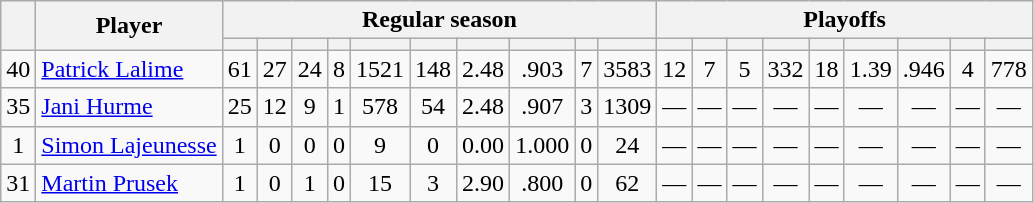<table class="wikitable plainrowheaders" style="text-align:center;">
<tr>
<th scope="col" rowspan="2"></th>
<th scope="col" rowspan="2">Player</th>
<th scope=colgroup colspan=10>Regular season</th>
<th scope=colgroup colspan=9>Playoffs</th>
</tr>
<tr>
<th scope="col"></th>
<th scope="col"></th>
<th scope="col"></th>
<th scope="col"></th>
<th scope="col"></th>
<th scope="col"></th>
<th scope="col"></th>
<th scope="col"></th>
<th scope="col"></th>
<th scope="col"></th>
<th scope="col"></th>
<th scope="col"></th>
<th scope="col"></th>
<th scope="col"></th>
<th scope="col"></th>
<th scope="col"></th>
<th scope="col"></th>
<th scope="col"></th>
<th scope="col"></th>
</tr>
<tr>
<td scope="row">40</td>
<td align="left"><a href='#'>Patrick Lalime</a></td>
<td>61</td>
<td>27</td>
<td>24</td>
<td>8</td>
<td>1521</td>
<td>148</td>
<td>2.48</td>
<td>.903</td>
<td>7</td>
<td>3583</td>
<td>12</td>
<td>7</td>
<td>5</td>
<td>332</td>
<td>18</td>
<td>1.39</td>
<td>.946</td>
<td>4</td>
<td>778</td>
</tr>
<tr>
<td scope="row">35</td>
<td align="left"><a href='#'>Jani Hurme</a></td>
<td>25</td>
<td>12</td>
<td>9</td>
<td>1</td>
<td>578</td>
<td>54</td>
<td>2.48</td>
<td>.907</td>
<td>3</td>
<td>1309</td>
<td>—</td>
<td>—</td>
<td>—</td>
<td>—</td>
<td>—</td>
<td>—</td>
<td>—</td>
<td>—</td>
<td>—</td>
</tr>
<tr>
<td scope="row">1</td>
<td align="left"><a href='#'>Simon Lajeunesse</a></td>
<td>1</td>
<td>0</td>
<td>0</td>
<td>0</td>
<td>9</td>
<td>0</td>
<td>0.00</td>
<td>1.000</td>
<td>0</td>
<td>24</td>
<td>—</td>
<td>—</td>
<td>—</td>
<td>—</td>
<td>—</td>
<td>—</td>
<td>—</td>
<td>—</td>
<td>—</td>
</tr>
<tr>
<td scope="row">31</td>
<td align="left"><a href='#'>Martin Prusek</a></td>
<td>1</td>
<td>0</td>
<td>1</td>
<td>0</td>
<td>15</td>
<td>3</td>
<td>2.90</td>
<td>.800</td>
<td>0</td>
<td>62</td>
<td>—</td>
<td>—</td>
<td>—</td>
<td>—</td>
<td>—</td>
<td>—</td>
<td>—</td>
<td>—</td>
<td>—</td>
</tr>
</table>
